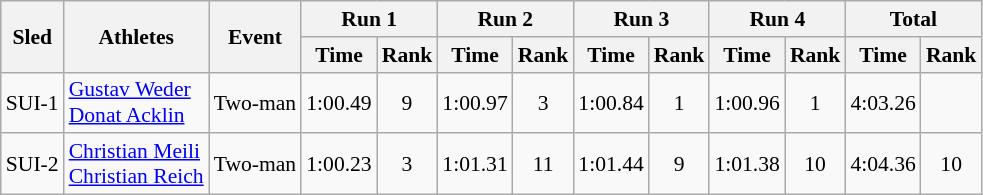<table class="wikitable" border="1" style="font-size:90%">
<tr>
<th rowspan="2">Sled</th>
<th rowspan="2">Athletes</th>
<th rowspan="2">Event</th>
<th colspan="2">Run 1</th>
<th colspan="2">Run 2</th>
<th colspan="2">Run 3</th>
<th colspan="2">Run 4</th>
<th colspan="2">Total</th>
</tr>
<tr>
<th>Time</th>
<th>Rank</th>
<th>Time</th>
<th>Rank</th>
<th>Time</th>
<th>Rank</th>
<th>Time</th>
<th>Rank</th>
<th>Time</th>
<th>Rank</th>
</tr>
<tr>
<td align="center">SUI-1</td>
<td><a href='#'>Gustav Weder</a><br><a href='#'>Donat Acklin</a></td>
<td>Two-man</td>
<td align="center">1:00.49</td>
<td align="center">9</td>
<td align="center">1:00.97</td>
<td align="center">3</td>
<td align="center">1:00.84</td>
<td align="center">1</td>
<td align="center">1:00.96</td>
<td align="center">1</td>
<td align="center">4:03.26</td>
<td align="center"></td>
</tr>
<tr>
<td align="center">SUI-2</td>
<td><a href='#'>Christian Meili</a><br><a href='#'>Christian Reich</a></td>
<td>Two-man</td>
<td align="center">1:00.23</td>
<td align="center">3</td>
<td align="center">1:01.31</td>
<td align="center">11</td>
<td align="center">1:01.44</td>
<td align="center">9</td>
<td align="center">1:01.38</td>
<td align="center">10</td>
<td align="center">4:04.36</td>
<td align="center">10</td>
</tr>
</table>
